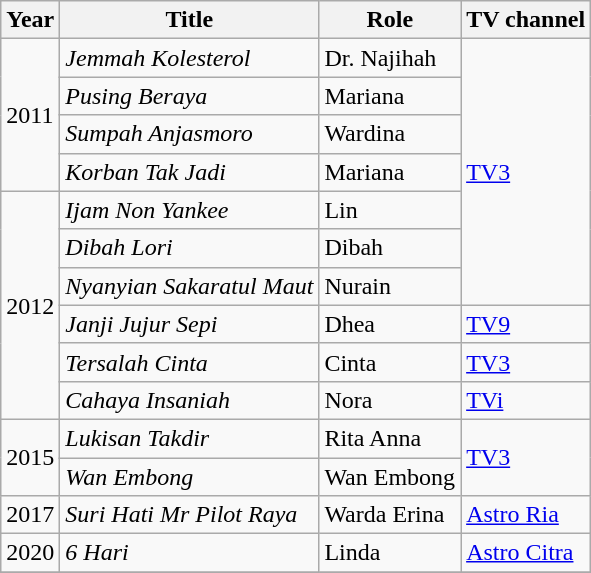<table class="wikitable">
<tr>
<th>Year</th>
<th>Title</th>
<th>Role</th>
<th>TV channel</th>
</tr>
<tr>
<td rowspan="4">2011</td>
<td><em>Jemmah Kolesterol</em></td>
<td>Dr. Najihah</td>
<td rowspan="7"><a href='#'>TV3</a></td>
</tr>
<tr>
<td><em>Pusing Beraya</em></td>
<td>Mariana</td>
</tr>
<tr>
<td><em>Sumpah Anjasmoro</em></td>
<td>Wardina</td>
</tr>
<tr>
<td><em>Korban Tak Jadi</em></td>
<td>Mariana</td>
</tr>
<tr>
<td rowspan="6">2012</td>
<td><em>Ijam Non Yankee</em></td>
<td>Lin</td>
</tr>
<tr>
<td><em>Dibah Lori</em></td>
<td>Dibah</td>
</tr>
<tr>
<td><em>Nyanyian Sakaratul Maut</em></td>
<td>Nurain</td>
</tr>
<tr>
<td><em>Janji Jujur Sepi</em></td>
<td>Dhea</td>
<td><a href='#'>TV9</a></td>
</tr>
<tr>
<td><em>Tersalah Cinta</em></td>
<td>Cinta</td>
<td><a href='#'>TV3</a></td>
</tr>
<tr>
<td><em>Cahaya Insaniah</em></td>
<td>Nora</td>
<td><a href='#'>TVi</a></td>
</tr>
<tr>
<td rowspan="2">2015</td>
<td><em>Lukisan Takdir</em></td>
<td>Rita Anna</td>
<td rowspan="2"><a href='#'>TV3</a></td>
</tr>
<tr>
<td><em>Wan Embong</em></td>
<td>Wan Embong</td>
</tr>
<tr>
<td>2017</td>
<td><em>Suri Hati Mr Pilot Raya </em></td>
<td>Warda Erina</td>
<td><a href='#'>Astro Ria</a></td>
</tr>
<tr>
<td>2020</td>
<td><em>6 Hari</em></td>
<td>Linda</td>
<td><a href='#'>Astro Citra</a></td>
</tr>
<tr>
</tr>
</table>
